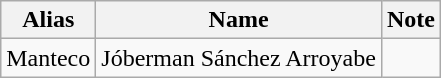<table class="wikitable">
<tr>
<th>Alias</th>
<th>Name</th>
<th>Note</th>
</tr>
<tr>
<td>Manteco</td>
<td>Jóberman Sánchez Arroyabe</td>
<td></td>
</tr>
</table>
